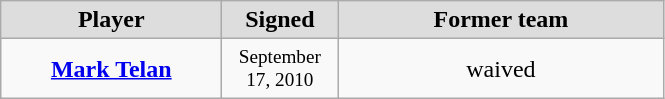<table class="wikitable" style="text-align: center">
<tr align="center" bgcolor="#dddddd">
<td style="width:140px"><strong>Player</strong></td>
<td style="width:70px"><strong>Signed</strong></td>
<td style="width:210px"><strong>Former team</strong></td>
</tr>
<tr style="height:40px">
<td><strong><a href='#'>Mark Telan</a></strong></td>
<td style="font-size: 80%">September 17, 2010</td>
<td>waived</td>
</tr>
</table>
